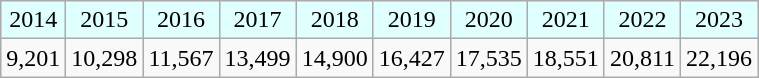<table class="wikitable" border="1">
<tr align="center" style="background:#E0FFFF;">
<td>2014</td>
<td>2015</td>
<td>2016</td>
<td>2017</td>
<td>2018</td>
<td>2019</td>
<td>2020</td>
<td>2021</td>
<td>2022</td>
<td>2023</td>
</tr>
<tr>
<td>9,201</td>
<td>10,298</td>
<td>11,567</td>
<td>13,499</td>
<td>14,900</td>
<td>16,427</td>
<td>17,535</td>
<td>18,551</td>
<td>20,811</td>
<td>22,196</td>
</tr>
</table>
